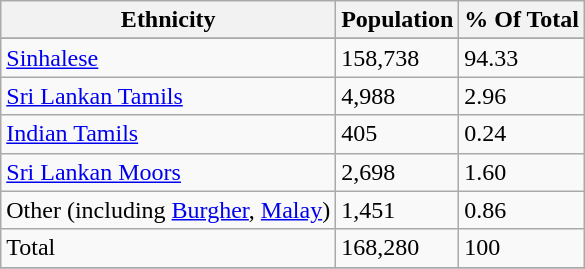<table class="wikitable">
<tr>
<th>Ethnicity</th>
<th>Population</th>
<th>% Of Total</th>
</tr>
<tr>
</tr>
<tr>
<td><a href='#'>Sinhalese</a></td>
<td>158,738</td>
<td>94.33</td>
</tr>
<tr>
<td><a href='#'>Sri Lankan Tamils</a></td>
<td>4,988</td>
<td>2.96</td>
</tr>
<tr>
<td><a href='#'>Indian Tamils</a></td>
<td>405</td>
<td>0.24</td>
</tr>
<tr>
<td><a href='#'>Sri Lankan Moors</a></td>
<td>2,698</td>
<td>1.60</td>
</tr>
<tr>
<td>Other (including <a href='#'>Burgher</a>, <a href='#'>Malay</a>)</td>
<td>1,451</td>
<td>0.86</td>
</tr>
<tr>
<td>Total</td>
<td>168,280</td>
<td>100</td>
</tr>
<tr>
</tr>
</table>
